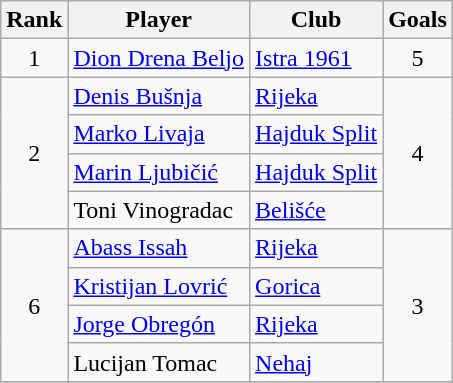<table class="wikitable" style="text-align:center">
<tr>
<th>Rank</th>
<th>Player</th>
<th>Club</th>
<th>Goals</th>
</tr>
<tr>
<td rowspan="1">1</td>
<td align="left"> <a href='#'>Dion Drena Beljo</a></td>
<td align="left"><a href='#'>Istra 1961</a></td>
<td rowspan="1">5</td>
</tr>
<tr>
<td rowspan="4">2</td>
<td align="left"> <a href='#'>Denis Bušnja</a></td>
<td align="left"><a href='#'>Rijeka</a></td>
<td rowspan="4">4</td>
</tr>
<tr>
<td align="left"> <a href='#'>Marko Livaja</a></td>
<td align="left"><a href='#'>Hajduk Split</a></td>
</tr>
<tr>
<td align="left"> <a href='#'>Marin Ljubičić</a></td>
<td align="left"><a href='#'>Hajduk Split</a></td>
</tr>
<tr>
<td align="left"> Toni Vinogradac</td>
<td align="left"><a href='#'>Belišće</a></td>
</tr>
<tr>
<td rowspan="4">6</td>
<td align="left"> <a href='#'>Abass Issah</a></td>
<td align="left"><a href='#'>Rijeka</a></td>
<td rowspan="4">3</td>
</tr>
<tr>
<td align="left"> <a href='#'>Kristijan Lovrić</a></td>
<td align="left"><a href='#'>Gorica</a></td>
</tr>
<tr>
<td align="left"> <a href='#'>Jorge Obregón</a></td>
<td align="left"><a href='#'>Rijeka</a></td>
</tr>
<tr>
<td align="left"> Lucijan Tomac</td>
<td align="left"><a href='#'>Nehaj</a></td>
</tr>
<tr>
</tr>
</table>
